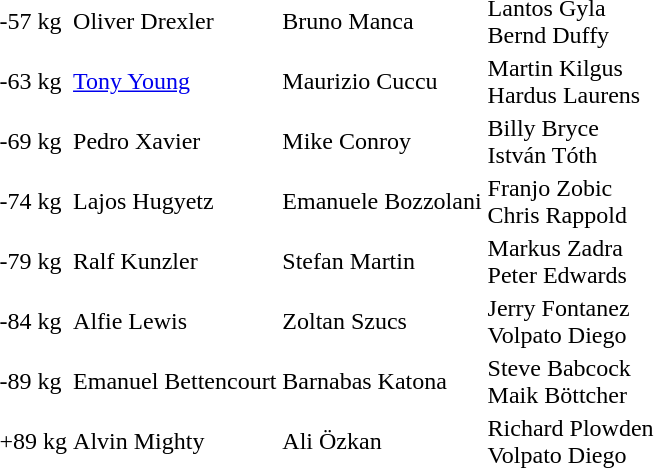<table>
<tr>
<td>-57 kg</td>
<td>Oliver Drexler </td>
<td>Bruno Manca </td>
<td>Lantos Gyla <br>Bernd Duffy </td>
</tr>
<tr>
<td>-63 kg</td>
<td><a href='#'>Tony Young</a> </td>
<td>Maurizio Cuccu </td>
<td>Martin Kilgus <br>Hardus Laurens </td>
</tr>
<tr>
<td>-69 kg</td>
<td>Pedro Xavier </td>
<td>Mike Conroy </td>
<td>Billy Bryce <br>István Tóth </td>
</tr>
<tr>
<td>-74 kg</td>
<td>Lajos Hugyetz </td>
<td>Emanuele Bozzolani </td>
<td>Franjo Zobic <br>Chris Rappold </td>
</tr>
<tr>
<td>-79 kg</td>
<td>Ralf Kunzler </td>
<td>Stefan Martin </td>
<td>Markus Zadra <br>Peter Edwards </td>
</tr>
<tr>
<td>-84 kg</td>
<td>Alfie Lewis </td>
<td>Zoltan Szucs </td>
<td>Jerry Fontanez <br>Volpato Diego </td>
</tr>
<tr>
<td>-89 kg</td>
<td>Emanuel Bettencourt </td>
<td>Barnabas Katona </td>
<td>Steve Babcock <br>Maik Böttcher </td>
</tr>
<tr>
<td>+89 kg</td>
<td>Alvin Mighty </td>
<td>Ali Özkan </td>
<td>Richard Plowden <br>Volpato Diego </td>
</tr>
<tr>
</tr>
</table>
